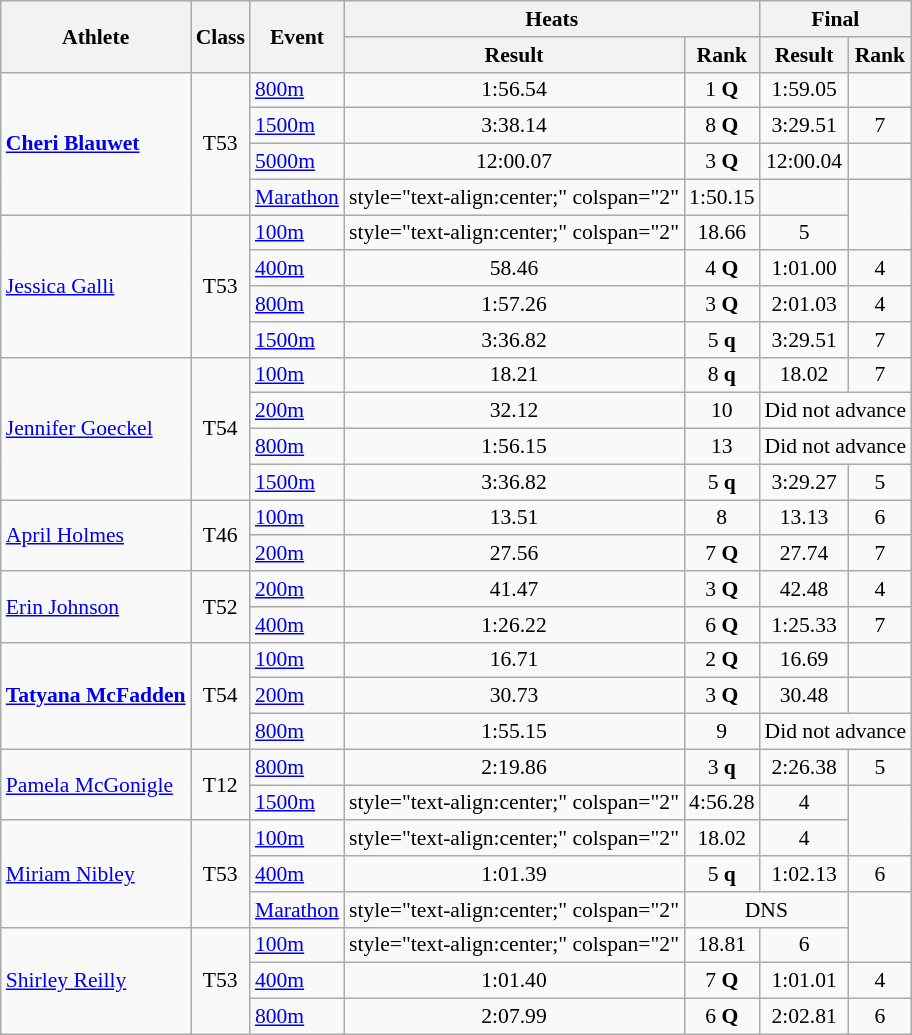<table class=wikitable style="font-size:90%">
<tr>
<th rowspan="2">Athlete</th>
<th rowspan="2">Class</th>
<th rowspan="2">Event</th>
<th colspan="2">Heats</th>
<th colspan="2">Final</th>
</tr>
<tr>
<th>Result</th>
<th>Rank</th>
<th>Result</th>
<th>Rank</th>
</tr>
<tr>
<td rowspan="4"><strong><a href='#'>Cheri Blauwet</a></strong></td>
<td rowspan="4" style="text-align:center;">T53</td>
<td><a href='#'>800m</a></td>
<td style="text-align:center;">1:56.54</td>
<td style="text-align:center;">1 <strong>Q</strong></td>
<td style="text-align:center;">1:59.05</td>
<td style="text-align:center;"></td>
</tr>
<tr>
<td><a href='#'>1500m</a></td>
<td style="text-align:center;">3:38.14</td>
<td style="text-align:center;">8 <strong>Q</strong></td>
<td style="text-align:center;">3:29.51</td>
<td style="text-align:center;">7</td>
</tr>
<tr>
<td><a href='#'>5000m</a></td>
<td style="text-align:center;">12:00.07</td>
<td style="text-align:center;">3 <strong>Q</strong></td>
<td style="text-align:center;">12:00.04</td>
<td style="text-align:center;"></td>
</tr>
<tr>
<td><a href='#'>Marathon</a></td>
<td>style="text-align:center;" colspan="2" </td>
<td style="text-align:center;">1:50.15</td>
<td style="text-align:center;"></td>
</tr>
<tr>
<td rowspan="4"><a href='#'>Jessica Galli</a></td>
<td rowspan="4" style="text-align:center;">T53</td>
<td><a href='#'>100m</a></td>
<td>style="text-align:center;" colspan="2" </td>
<td style="text-align:center;">18.66</td>
<td style="text-align:center;">5</td>
</tr>
<tr>
<td><a href='#'>400m</a></td>
<td style="text-align:center;">58.46</td>
<td style="text-align:center;">4 <strong>Q</strong></td>
<td style="text-align:center;">1:01.00</td>
<td style="text-align:center;">4</td>
</tr>
<tr>
<td><a href='#'>800m</a></td>
<td style="text-align:center;">1:57.26</td>
<td style="text-align:center;">3 <strong>Q</strong></td>
<td style="text-align:center;">2:01.03</td>
<td style="text-align:center;">4</td>
</tr>
<tr>
<td><a href='#'>1500m</a></td>
<td style="text-align:center;">3:36.82</td>
<td style="text-align:center;">5 <strong>q</strong></td>
<td style="text-align:center;">3:29.51</td>
<td style="text-align:center;">7</td>
</tr>
<tr>
<td rowspan="4"><a href='#'>Jennifer Goeckel</a></td>
<td rowspan="4" style="text-align:center;">T54</td>
<td><a href='#'>100m</a></td>
<td style="text-align:center;">18.21</td>
<td style="text-align:center;">8 <strong>q</strong></td>
<td style="text-align:center;">18.02</td>
<td style="text-align:center;">7</td>
</tr>
<tr>
<td><a href='#'>200m</a></td>
<td style="text-align:center;">32.12</td>
<td style="text-align:center;">10</td>
<td style="text-align:center;" colspan="2">Did not advance</td>
</tr>
<tr>
<td><a href='#'>800m</a></td>
<td style="text-align:center;">1:56.15</td>
<td style="text-align:center;">13</td>
<td style="text-align:center;" colspan="2">Did not advance</td>
</tr>
<tr>
<td><a href='#'>1500m</a></td>
<td style="text-align:center;">3:36.82</td>
<td style="text-align:center;">5 <strong>q</strong></td>
<td style="text-align:center;">3:29.27</td>
<td style="text-align:center;">5</td>
</tr>
<tr>
<td rowspan="2"><a href='#'>April Holmes</a></td>
<td rowspan="2" style="text-align:center;">T46</td>
<td><a href='#'>100m</a></td>
<td style="text-align:center;">13.51</td>
<td style="text-align:center;">8</td>
<td style="text-align:center;">13.13</td>
<td style="text-align:center;">6</td>
</tr>
<tr>
<td><a href='#'>200m</a></td>
<td style="text-align:center;">27.56</td>
<td style="text-align:center;">7 <strong>Q</strong></td>
<td style="text-align:center;">27.74</td>
<td style="text-align:center;">7</td>
</tr>
<tr>
<td rowspan="2"><a href='#'>Erin Johnson</a></td>
<td rowspan="2" style="text-align:center;">T52</td>
<td><a href='#'>200m</a></td>
<td style="text-align:center;">41.47</td>
<td style="text-align:center;">3 <strong>Q</strong></td>
<td style="text-align:center;">42.48</td>
<td style="text-align:center;">4</td>
</tr>
<tr>
<td><a href='#'>400m</a></td>
<td style="text-align:center;">1:26.22</td>
<td style="text-align:center;">6 <strong>Q</strong></td>
<td style="text-align:center;">1:25.33</td>
<td style="text-align:center;">7</td>
</tr>
<tr>
<td rowspan="3"><strong><a href='#'>Tatyana McFadden</a></strong></td>
<td rowspan="3" style="text-align:center;">T54</td>
<td><a href='#'>100m</a></td>
<td style="text-align:center;">16.71</td>
<td style="text-align:center;">2 <strong>Q</strong></td>
<td style="text-align:center;">16.69</td>
<td style="text-align:center;"></td>
</tr>
<tr>
<td><a href='#'>200m</a></td>
<td style="text-align:center;">30.73</td>
<td style="text-align:center;">3 <strong>Q</strong></td>
<td style="text-align:center;">30.48</td>
<td style="text-align:center;"></td>
</tr>
<tr>
<td><a href='#'>800m</a></td>
<td style="text-align:center;">1:55.15</td>
<td style="text-align:center;">9</td>
<td style="text-align:center;" colspan="2">Did not advance</td>
</tr>
<tr>
<td rowspan="2"><a href='#'>Pamela McGonigle</a></td>
<td rowspan="2" style="text-align:center;">T12</td>
<td><a href='#'>800m</a></td>
<td style="text-align:center;">2:19.86</td>
<td style="text-align:center;">3 <strong>q</strong></td>
<td style="text-align:center;">2:26.38</td>
<td style="text-align:center;">5</td>
</tr>
<tr>
<td><a href='#'>1500m</a></td>
<td>style="text-align:center;" colspan="2" </td>
<td style="text-align:center;">4:56.28</td>
<td style="text-align:center;">4</td>
</tr>
<tr>
<td rowspan="3"><a href='#'>Miriam Nibley</a></td>
<td rowspan="3" style="text-align:center;">T53</td>
<td><a href='#'>100m</a></td>
<td>style="text-align:center;" colspan="2" </td>
<td style="text-align:center;">18.02</td>
<td style="text-align:center;">4</td>
</tr>
<tr>
<td><a href='#'>400m</a></td>
<td style="text-align:center;">1:01.39</td>
<td style="text-align:center;">5 <strong>q</strong></td>
<td style="text-align:center;">1:02.13</td>
<td style="text-align:center;">6</td>
</tr>
<tr>
<td><a href='#'>Marathon</a></td>
<td>style="text-align:center;" colspan="2" </td>
<td style="text-align:center;" colspan="2">DNS</td>
</tr>
<tr>
<td rowspan="3"><a href='#'>Shirley Reilly</a></td>
<td rowspan="3" style="text-align:center;">T53</td>
<td><a href='#'>100m</a></td>
<td>style="text-align:center;" colspan="2" </td>
<td style="text-align:center;">18.81</td>
<td style="text-align:center;">6</td>
</tr>
<tr>
<td><a href='#'>400m</a></td>
<td style="text-align:center;">1:01.40</td>
<td style="text-align:center;">7 <strong>Q</strong></td>
<td style="text-align:center;">1:01.01</td>
<td style="text-align:center;">4</td>
</tr>
<tr>
<td><a href='#'>800m</a></td>
<td style="text-align:center;">2:07.99</td>
<td style="text-align:center;">6 <strong>Q</strong></td>
<td style="text-align:center;">2:02.81</td>
<td style="text-align:center;">6</td>
</tr>
</table>
